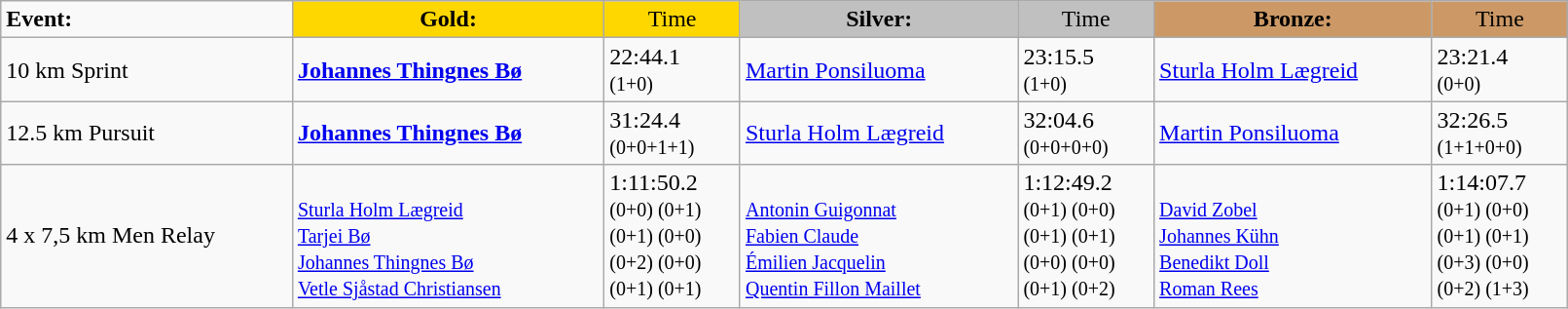<table class="wikitable" width=85%>
<tr>
<td><strong>Event:</strong></td>
<td style="text-align:center;background-color:gold;"><strong>Gold:</strong></td>
<td style="text-align:center;background-color:gold;">Time</td>
<td style="text-align:center;background-color:silver;"><strong>Silver:</strong></td>
<td style="text-align:center;background-color:silver;">Time</td>
<td style="text-align:center;background-color:#CC9966;"><strong>Bronze:</strong></td>
<td style="text-align:center;background-color:#CC9966;">Time</td>
</tr>
<tr>
<td>10 km Sprint<br></td>
<td><strong><a href='#'>Johannes Thingnes Bø</a></strong><br><small></small></td>
<td>22:44.1<br><small>(1+0)</small></td>
<td><a href='#'>Martin Ponsiluoma</a><br><small></small></td>
<td>23:15.5<br><small>(1+0)</small></td>
<td><a href='#'>Sturla Holm Lægreid</a><br><small></small></td>
<td>23:21.4<br><small>(0+0)</small></td>
</tr>
<tr>
<td>12.5 km Pursuit<br></td>
<td><strong><a href='#'>Johannes Thingnes Bø</a></strong><br><small></small></td>
<td>31:24.4<br><small>(0+0+1+1)</small></td>
<td><a href='#'>Sturla Holm Lægreid</a><br><small></small></td>
<td>32:04.6<br><small>(0+0+0+0)</small></td>
<td><a href='#'>Martin Ponsiluoma</a><br><small></small></td>
<td>32:26.5<br><small>(1+1+0+0)</small></td>
</tr>
<tr>
<td>4 x 7,5 km Men Relay<br></td>
<td><strong></strong><br><small><a href='#'>Sturla Holm Lægreid</a><br><a href='#'>Tarjei Bø</a><br><a href='#'>Johannes Thingnes Bø</a><br><a href='#'>Vetle Sjåstad Christiansen</a></small></td>
<td>1:11:50.2<br><small>(0+0) (0+1)<br>(0+1) (0+0)<br>(0+2) (0+0)<br>(0+1) (0+1)<br></small></td>
<td><br><small><a href='#'>Antonin Guigonnat</a><br><a href='#'>Fabien Claude</a><br><a href='#'>Émilien Jacquelin</a><br><a href='#'>Quentin Fillon Maillet</a></small></td>
<td>1:12:49.2<br><small>(0+1) (0+0)<br>(0+1) (0+1)<br>(0+0) (0+0)<br>(0+1) (0+2)</small></td>
<td><br><small><a href='#'>David Zobel</a><br><a href='#'>Johannes Kühn</a><br><a href='#'>Benedikt Doll</a><br><a href='#'>Roman Rees</a></small></td>
<td>1:14:07.7<br><small>(0+1) (0+0)<br>(0+1) (0+1)<br>(0+3) (0+0)<br>(0+2) (1+3)<br></small></td>
</tr>
</table>
